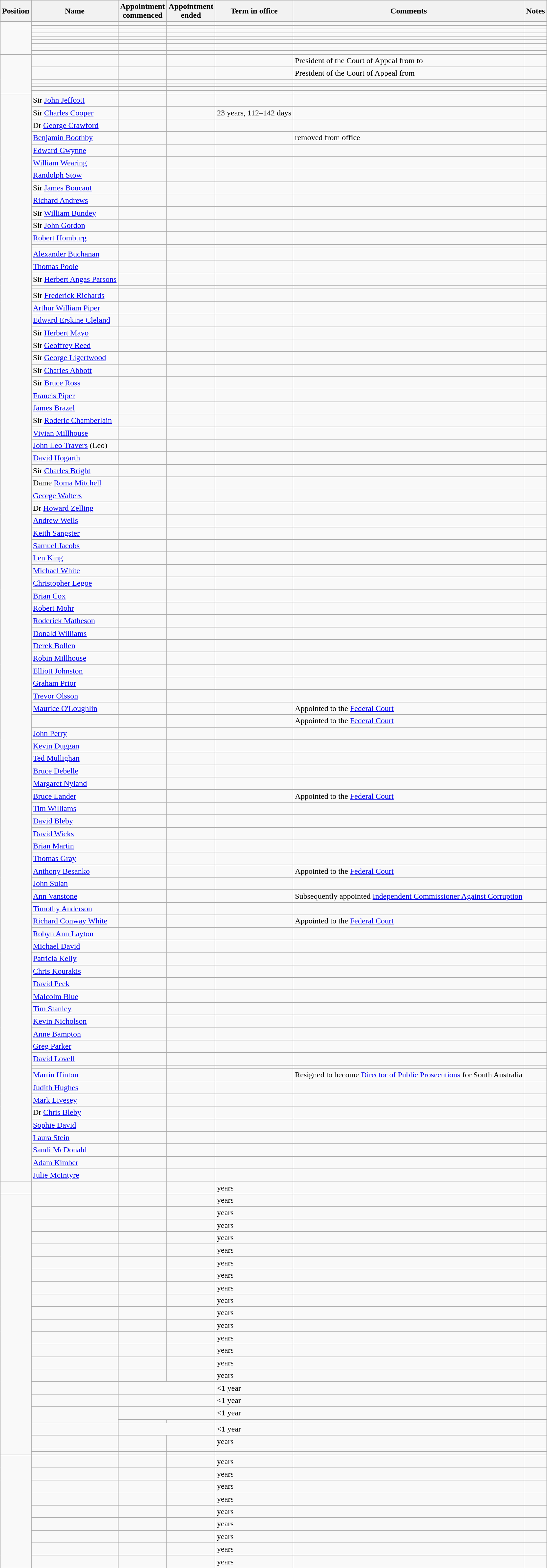<table class="wikitable sortable" border="1" ||>
<tr>
<th>Position</th>
<th>Name</th>
<th>Appointment<br>commenced</th>
<th>Appointment<br>ended</th>
<th>Term in office</th>
<th class="unsortable">Comments</th>
<th class="unsortable">Notes</th>
</tr>
<tr valign="top">
<td rowspan="9"></td>
<td></td>
<td></td>
<td></td>
<td></td>
<td></td>
<td></td>
</tr>
<tr>
<td></td>
<td></td>
<td></td>
<td></td>
<td></td>
<td></td>
</tr>
<tr>
<td></td>
<td></td>
<td></td>
<td></td>
<td></td>
<td></td>
</tr>
<tr>
<td></td>
<td></td>
<td></td>
<td></td>
<td></td>
<td></td>
</tr>
<tr>
<td></td>
<td></td>
<td></td>
<td></td>
<td></td>
<td></td>
</tr>
<tr>
<td></td>
<td></td>
<td></td>
<td></td>
<td></td>
<td></td>
</tr>
<tr>
<td> </td>
<td></td>
<td></td>
<td></td>
<td></td>
<td></td>
</tr>
<tr>
<td>  </td>
<td></td>
<td></td>
<td></td>
<td></td>
<td></td>
</tr>
<tr>
<td></td>
<td></td>
<td></td>
<td></td>
<td></td>
<td></td>
</tr>
<tr valign="top">
<td rowspan="6"></td>
<td></td>
<td></td>
<td></td>
<td></td>
<td>President of the Court of Appeal from  to </td>
<td></td>
</tr>
<tr>
<td></td>
<td></td>
<td></td>
<td></td>
<td>President of the Court of Appeal from </td>
<td></td>
</tr>
<tr>
<td></td>
<td></td>
<td></td>
<td></td>
<td></td>
<td></td>
</tr>
<tr>
<td></td>
<td></td>
<td></td>
<td></td>
<td></td>
<td></td>
</tr>
<tr>
<td></td>
<td></td>
<td></td>
<td></td>
<td></td>
<td></td>
</tr>
<tr>
<td></td>
<td></td>
<td></td>
<td></td>
<td></td>
<td></td>
</tr>
<tr valign="top">
<td rowspan="89"></td>
<td data-sort-value="Jeffcott, John">Sir <a href='#'>John Jeffcott</a></td>
<td></td>
<td></td>
<td></td>
<td></td>
<td></td>
</tr>
<tr>
<td data-sort-value="Cooper, Charles">Sir <a href='#'>Charles Cooper</a></td>
<td></td>
<td></td>
<td> 23 years, 112–142 days</td>
<td></td>
<td></td>
</tr>
<tr>
<td data-sort-value="Crawford, George">Dr <a href='#'>George Crawford</a></td>
<td></td>
<td></td>
<td></td>
<td></td>
<td></td>
</tr>
<tr>
<td data-sort-value="Boothby, Benjamin"><a href='#'>Benjamin Boothby</a></td>
<td></td>
<td></td>
<td></td>
<td>removed from office</td>
<td></td>
</tr>
<tr>
<td data-sort-value="Gwynne, Edward"><a href='#'>Edward Gwynne</a></td>
<td></td>
<td></td>
<td></td>
<td></td>
<td></td>
</tr>
<tr>
<td data-sort-value="Wearing, William"><a href='#'>William Wearing</a></td>
<td></td>
<td></td>
<td></td>
<td></td>
<td></td>
</tr>
<tr>
<td data-sort-value="Stow, Randolph"><a href='#'>Randolph Stow</a></td>
<td></td>
<td></td>
<td></td>
<td></td>
<td></td>
</tr>
<tr>
<td data-sort-value="Boucaut, James">Sir <a href='#'>James Boucaut</a></td>
<td></td>
<td></td>
<td></td>
<td></td>
<td></td>
</tr>
<tr>
<td data-sort-value="Andrews, Richard"><a href='#'>Richard Andrews</a></td>
<td></td>
<td></td>
<td></td>
<td></td>
<td></td>
</tr>
<tr>
<td data-sort-value="Bundey, William">Sir <a href='#'>William Bundey</a></td>
<td></td>
<td></td>
<td></td>
<td></td>
<td></td>
</tr>
<tr>
<td data-sort-value="Gordon, John">Sir <a href='#'>John Gordon</a></td>
<td></td>
<td></td>
<td></td>
<td></td>
<td></td>
</tr>
<tr>
<td data-sort-value="Homburg, Robert"><a href='#'>Robert Homburg</a></td>
<td></td>
<td></td>
<td></td>
<td></td>
<td></td>
</tr>
<tr>
<td></td>
<td></td>
<td></td>
<td></td>
<td></td>
<td></td>
</tr>
<tr>
<td data-sort-value="Buchanan, Alexander"><a href='#'>Alexander Buchanan</a></td>
<td></td>
<td></td>
<td></td>
<td></td>
<td></td>
</tr>
<tr>
<td data-sort-value="Poole, Thomas"><a href='#'>Thomas Poole</a></td>
<td></td>
<td></td>
<td></td>
<td></td>
<td></td>
</tr>
<tr>
<td data-sort-value="Parsons, Herbert Angas">Sir <a href='#'>Herbert Angas Parsons</a></td>
<td></td>
<td></td>
<td></td>
<td></td>
<td></td>
</tr>
<tr>
<td></td>
<td></td>
<td></td>
<td></td>
<td></td>
<td></td>
</tr>
<tr>
<td data-sort-value="Richards, Frederick">Sir <a href='#'>Frederick Richards</a></td>
<td></td>
<td></td>
<td></td>
<td></td>
<td></td>
</tr>
<tr>
<td data-sort-value="Piper, Arthur"><a href='#'>Arthur William Piper</a></td>
<td></td>
<td></td>
<td></td>
<td></td>
<td></td>
</tr>
<tr>
<td data-sort-value="Cleland, Edward"><a href='#'>Edward Erskine Cleland</a></td>
<td></td>
<td></td>
<td></td>
<td></td>
<td></td>
</tr>
<tr>
<td data-sort-value="Mayo, Herbert">Sir <a href='#'>Herbert Mayo</a></td>
<td></td>
<td></td>
<td></td>
<td></td>
<td></td>
</tr>
<tr>
<td data-sort-value="Reed, Geoffrey">Sir <a href='#'>Geoffrey Reed</a></td>
<td></td>
<td></td>
<td></td>
<td></td>
<td></td>
</tr>
<tr>
<td data-sort-value="Ligertwood, George">Sir <a href='#'>George Ligertwood</a></td>
<td></td>
<td></td>
<td></td>
<td></td>
<td></td>
</tr>
<tr>
<td data-sort-value="Abbott, Charles">Sir <a href='#'>Charles Abbott</a></td>
<td></td>
<td></td>
<td></td>
<td></td>
<td></td>
</tr>
<tr>
<td data-sort-value="Ross, Bruce">Sir <a href='#'>Bruce Ross</a></td>
<td></td>
<td></td>
<td></td>
<td></td>
<td></td>
</tr>
<tr>
<td data-sort-value="Piper, Francis"><a href='#'>Francis Piper</a></td>
<td></td>
<td></td>
<td></td>
<td></td>
<td></td>
</tr>
<tr>
<td data-sort-value="Brazel, James"><a href='#'>James Brazel</a></td>
<td></td>
<td></td>
<td></td>
<td></td>
<td></td>
</tr>
<tr>
<td data-sort-value="Chamberlain, Roderic">Sir <a href='#'>Roderic Chamberlain</a></td>
<td></td>
<td></td>
<td></td>
<td></td>
<td></td>
</tr>
<tr>
<td data-sort-value="Millhouse, Vivian"><a href='#'>Vivian Millhouse</a></td>
<td></td>
<td></td>
<td></td>
<td></td>
<td></td>
</tr>
<tr>
<td data-sort-value="Travers, Leo"><a href='#'>John Leo Travers</a> (Leo)</td>
<td></td>
<td></td>
<td></td>
<td></td>
<td></td>
</tr>
<tr>
<td data-sort-value="Hogarth, David"><a href='#'>David Hogarth</a></td>
<td></td>
<td></td>
<td></td>
<td></td>
<td></td>
</tr>
<tr>
<td data-sort-value="Bright, Charles">Sir <a href='#'>Charles Bright</a></td>
<td></td>
<td></td>
<td></td>
<td></td>
<td></td>
</tr>
<tr>
<td data-sort-value="Mitchell, Roma">Dame <a href='#'>Roma Mitchell</a></td>
<td></td>
<td></td>
<td></td>
<td></td>
<td></td>
</tr>
<tr>
<td data-sort-value="Walters, George"><a href='#'>George Walters</a></td>
<td></td>
<td></td>
<td></td>
<td></td>
<td></td>
</tr>
<tr>
<td data-sort-value="Zelling, Howard">Dr <a href='#'>Howard Zelling</a></td>
<td></td>
<td></td>
<td></td>
<td></td>
<td></td>
</tr>
<tr>
<td data-sort-value="Wells, Andrew"><a href='#'>Andrew Wells</a></td>
<td></td>
<td></td>
<td></td>
<td></td>
<td></td>
</tr>
<tr>
<td data-sort-value="Sangster, Keith"><a href='#'>Keith Sangster</a></td>
<td></td>
<td></td>
<td></td>
<td></td>
<td></td>
</tr>
<tr>
<td data-sort-value="Jacobs, Samuel"><a href='#'>Samuel Jacobs</a></td>
<td></td>
<td></td>
<td></td>
<td></td>
<td></td>
</tr>
<tr>
<td data-sort-value="King, Len"><a href='#'>Len King</a></td>
<td></td>
<td></td>
<td></td>
<td></td>
<td></td>
</tr>
<tr>
<td data-sort-value="White, Michael"><a href='#'>Michael White</a></td>
<td></td>
<td></td>
<td></td>
<td></td>
<td></td>
</tr>
<tr>
<td data-sort-value="Legoe, Christopher"><a href='#'>Christopher Legoe</a></td>
<td></td>
<td></td>
<td></td>
<td></td>
<td></td>
</tr>
<tr>
<td data-sort-value="Cox, Brian"><a href='#'>Brian Cox</a></td>
<td></td>
<td></td>
<td></td>
<td></td>
<td></td>
</tr>
<tr>
<td data-sort-value="Mohr, Robert"><a href='#'>Robert Mohr</a></td>
<td></td>
<td></td>
<td></td>
<td></td>
<td></td>
</tr>
<tr>
<td data-sort-value="Matheson, Roderick"><a href='#'>Roderick Matheson</a></td>
<td></td>
<td></td>
<td></td>
<td></td>
<td></td>
</tr>
<tr>
<td data-sort-value="Williams, Donald"><a href='#'>Donald Williams</a></td>
<td></td>
<td></td>
<td></td>
<td></td>
<td></td>
</tr>
<tr>
<td data-sort-value="Bollen, Derek"><a href='#'>Derek Bollen</a></td>
<td></td>
<td></td>
<td></td>
<td></td>
<td></td>
</tr>
<tr>
<td data-sort-value="Millhouse, Robin"><a href='#'>Robin Millhouse</a></td>
<td></td>
<td></td>
<td></td>
<td></td>
<td></td>
</tr>
<tr>
<td data-sort-value="Johnston, Elliott"><a href='#'>Elliott Johnston</a></td>
<td></td>
<td></td>
<td></td>
<td></td>
<td></td>
</tr>
<tr>
<td data-sort-value="Prior, Graham"><a href='#'>Graham Prior</a></td>
<td></td>
<td></td>
<td></td>
<td></td>
<td></td>
</tr>
<tr>
<td data-sort-value="Olsson, Trevor"><a href='#'>Trevor Olsson</a></td>
<td></td>
<td></td>
<td></td>
<td></td>
<td></td>
</tr>
<tr>
<td data-sort-value="O'Loughlin, Maurice"><a href='#'>Maurice O'Loughlin</a></td>
<td></td>
<td></td>
<td></td>
<td>Appointed to the <a href='#'>Federal Court</a></td>
<td></td>
</tr>
<tr>
<td></td>
<td></td>
<td></td>
<td></td>
<td>Appointed to the <a href='#'>Federal Court</a></td>
<td></td>
</tr>
<tr>
<td data-sort-value="Perry, John"><a href='#'>John Perry</a></td>
<td></td>
<td></td>
<td></td>
<td></td>
<td></td>
</tr>
<tr>
<td data-sort-value="Duggan, Kevin"><a href='#'>Kevin Duggan</a> </td>
<td></td>
<td></td>
<td></td>
<td></td>
<td></td>
</tr>
<tr>
<td data-sort-value="Mulligan, Ted"><a href='#'>Ted Mullighan</a></td>
<td></td>
<td></td>
<td></td>
<td></td>
<td></td>
</tr>
<tr>
<td data-sort-value="Debelle, Bruce"><a href='#'>Bruce Debelle</a></td>
<td></td>
<td></td>
<td></td>
<td></td>
<td></td>
</tr>
<tr>
<td data-sort-value="Nyland, Margaret"><a href='#'>Margaret Nyland</a></td>
<td></td>
<td></td>
<td></td>
<td></td>
<td></td>
</tr>
<tr>
<td data-sort-value="Lander, Bruce"><a href='#'>Bruce Lander</a></td>
<td></td>
<td></td>
<td></td>
<td>Appointed to the <a href='#'>Federal Court</a></td>
<td></td>
</tr>
<tr>
<td data-sort-value="Williams, Horton"><a href='#'>Tim Williams</a></td>
<td></td>
<td></td>
<td></td>
<td></td>
<td></td>
</tr>
<tr>
<td data-sort-value="Bleby, David"><a href='#'>David Bleby</a></td>
<td></td>
<td></td>
<td></td>
<td></td>
<td></td>
</tr>
<tr>
<td data-sort-value="Wicks, David"><a href='#'>David Wicks</a></td>
<td></td>
<td></td>
<td></td>
<td></td>
<td></td>
</tr>
<tr>
<td data-sort-value="Martin, Brian"><a href='#'>Brian Martin</a></td>
<td></td>
<td></td>
<td></td>
<td></td>
<td></td>
</tr>
<tr>
<td data-sort-value="Gray, Tom"><a href='#'>Thomas Gray</a></td>
<td></td>
<td></td>
<td></td>
<td></td>
<td></td>
</tr>
<tr>
<td data-sort-value="Besanko, Anthony"><a href='#'>Anthony Besanko</a></td>
<td></td>
<td></td>
<td></td>
<td>Appointed to the <a href='#'>Federal Court</a></td>
<td></td>
</tr>
<tr>
<td data-sort-value="Sulan, John"><a href='#'>John Sulan</a></td>
<td></td>
<td></td>
<td></td>
<td></td>
<td></td>
</tr>
<tr>
<td data-sort-value="Vanstone, Ann"><a href='#'>Ann Vanstone</a></td>
<td></td>
<td></td>
<td></td>
<td>Subsequently appointed <a href='#'>Independent Commissioner Against Corruption</a></td>
<td></td>
</tr>
<tr>
<td data-sort-value="Anderson, Tim"><a href='#'>Timothy Anderson</a></td>
<td></td>
<td></td>
<td></td>
<td></td>
<td></td>
</tr>
<tr>
<td data-sort-value="White, Richard"><a href='#'>Richard Conway White</a></td>
<td></td>
<td></td>
<td></td>
<td>Appointed to the <a href='#'>Federal Court</a></td>
<td></td>
</tr>
<tr>
<td data-sort-value="Layton, Robyn"><a href='#'>Robyn Ann Layton</a></td>
<td></td>
<td></td>
<td></td>
<td></td>
<td></td>
</tr>
<tr>
<td data-sort-value="David, Michael"><a href='#'>Michael David</a></td>
<td></td>
<td></td>
<td></td>
<td></td>
<td></td>
</tr>
<tr>
<td data-sort-value="Kelly, Trish"><a href='#'>Patricia Kelly</a></td>
<td></td>
<td></td>
<td></td>
<td></td>
<td></td>
</tr>
<tr>
<td data-sort-value="Kourakis, Chris"><a href='#'>Chris Kourakis</a></td>
<td></td>
<td></td>
<td></td>
<td></td>
<td></td>
</tr>
<tr>
<td data-sort-value="Peek, David"><a href='#'>David Peek</a></td>
<td></td>
<td></td>
<td></td>
<td></td>
<td></td>
</tr>
<tr>
<td data-sort-value="Blue, Malcolm"><a href='#'>Malcolm Blue</a></td>
<td></td>
<td></td>
<td></td>
<td></td>
<td></td>
</tr>
<tr>
<td data-sort-value="Stanley, Tim"><a href='#'>Tim Stanley</a></td>
<td></td>
<td></td>
<td></td>
<td></td>
<td></td>
</tr>
<tr>
<td data-sort-value="Nicholson, Kevin"><a href='#'>Kevin Nicholson</a></td>
<td></td>
<td></td>
<td></td>
<td></td>
<td></td>
</tr>
<tr>
<td data-sort-value="Bampton, Anne"><a href='#'>Anne Bampton</a></td>
<td></td>
<td></td>
<td></td>
<td></td>
<td></td>
</tr>
<tr>
<td data-sort-value="Parker, Greg"><a href='#'>Greg Parker</a></td>
<td></td>
<td></td>
<td></td>
<td></td>
<td></td>
</tr>
<tr>
<td data-sort-value="Lovell, David"><a href='#'>David Lovell</a></td>
<td></td>
<td></td>
<td></td>
<td></td>
<td></td>
</tr>
<tr>
<td> </td>
<td></td>
<td></td>
<td></td>
<td></td>
<td></td>
</tr>
<tr>
<td data-sort-value="Hinton, Martin"><a href='#'>Martin Hinton</a></td>
<td></td>
<td></td>
<td></td>
<td>Resigned to become <a href='#'>Director of Public Prosecutions</a> for South Australia</td>
<td></td>
</tr>
<tr>
<td data-sort-value="Hughes, Judith"><a href='#'>Judith Hughes</a></td>
<td></td>
<td></td>
<td></td>
<td></td>
<td></td>
</tr>
<tr>
<td data-sort-value="Livesey, Mark"><a href='#'>Mark Livesey</a></td>
<td></td>
<td></td>
<td></td>
<td></td>
<td></td>
</tr>
<tr>
<td data-sort-value="Bleby, Chris">Dr <a href='#'>Chris Bleby</a></td>
<td></td>
<td></td>
<td></td>
<td></td>
<td></td>
</tr>
<tr>
<td data-sort-value="David, Sophie"><a href='#'>Sophie David</a></td>
<td></td>
<td></td>
<td></td>
<td></td>
<td></td>
</tr>
<tr>
<td data-sort-value="Stein, Laura Grace"><a href='#'>Laura Stein</a></td>
<td></td>
<td></td>
<td></td>
<td></td>
<td></td>
</tr>
<tr>
<td data-sort-value="McDonald, Sandi"><a href='#'>Sandi McDonald</a></td>
<td></td>
<td></td>
<td></td>
<td></td>
<td></td>
</tr>
<tr>
<td data-sort-value="Kimber, Adam"><a href='#'>Adam Kimber</a></td>
<td></td>
<td></td>
<td></td>
<td></td>
<td></td>
</tr>
<tr>
<td data-sort-value="McIntyre, Julie"><a href='#'>Julie McIntyre</a></td>
<td></td>
<td></td>
<td></td>
<td></td>
<td></td>
</tr>
<tr valign="top">
<td></td>
<td></td>
<td></td>
<td></td>
<td> years</td>
<td></td>
<td></td>
</tr>
<tr>
<td rowspan="23"></td>
<td></td>
<td></td>
<td></td>
<td> years</td>
<td></td>
<td></td>
</tr>
<tr>
<td></td>
<td></td>
<td></td>
<td> years</td>
<td></td>
<td></td>
</tr>
<tr>
<td></td>
<td></td>
<td></td>
<td> years</td>
<td></td>
<td></td>
</tr>
<tr>
<td></td>
<td></td>
<td></td>
<td> years</td>
<td></td>
<td></td>
</tr>
<tr>
<td></td>
<td></td>
<td></td>
<td> years</td>
<td></td>
<td></td>
</tr>
<tr>
<td></td>
<td></td>
<td></td>
<td> years</td>
<td></td>
<td></td>
</tr>
<tr>
<td></td>
<td></td>
<td></td>
<td> years</td>
<td></td>
<td></td>
</tr>
<tr>
<td></td>
<td></td>
<td></td>
<td> years</td>
<td></td>
<td></td>
</tr>
<tr>
<td></td>
<td></td>
<td></td>
<td> years</td>
<td></td>
<td></td>
</tr>
<tr>
<td></td>
<td></td>
<td></td>
<td> years</td>
<td></td>
<td></td>
</tr>
<tr>
<td></td>
<td></td>
<td></td>
<td> years</td>
<td></td>
<td></td>
</tr>
<tr>
<td></td>
<td></td>
<td></td>
<td> years</td>
<td></td>
<td></td>
</tr>
<tr>
<td></td>
<td></td>
<td></td>
<td> years</td>
<td></td>
<td></td>
</tr>
<tr>
<td></td>
<td></td>
<td></td>
<td> years</td>
<td></td>
<td></td>
</tr>
<tr>
<td></td>
<td></td>
<td></td>
<td> years</td>
<td></td>
<td></td>
</tr>
<tr>
<td></td>
<td colspan="2" align="center"></td>
<td> <1 year</td>
<td></td>
<td></td>
</tr>
<tr>
<td></td>
<td colspan="2" align="center"></td>
<td> <1 year</td>
<td></td>
<td></td>
</tr>
<tr valign="top">
<td rowspan="2"></td>
<td colspan="2" align="center"></td>
<td> <1 year</td>
<td></td>
<td></td>
</tr>
<tr>
<td></td>
<td></td>
<td></td>
<td></td>
<td></td>
</tr>
<tr>
<td></td>
<td colspan="2" align="center"></td>
<td><1 year</td>
<td></td>
<td></td>
</tr>
<tr>
<td></td>
<td></td>
<td></td>
<td> years</td>
<td></td>
<td></td>
</tr>
<tr>
<td></td>
<td></td>
<td></td>
<td></td>
<td></td>
<td></td>
</tr>
<tr>
<td></td>
<td></td>
<td></td>
<td></td>
<td></td>
<td></td>
</tr>
<tr valign="top">
<td rowspan="9"></td>
<td></td>
<td></td>
<td></td>
<td> years</td>
<td></td>
<td></td>
</tr>
<tr>
<td></td>
<td></td>
<td></td>
<td> years</td>
<td></td>
<td></td>
</tr>
<tr>
<td></td>
<td></td>
<td></td>
<td> years</td>
<td></td>
<td></td>
</tr>
<tr>
<td></td>
<td></td>
<td></td>
<td> years</td>
<td></td>
<td></td>
</tr>
<tr>
<td></td>
<td></td>
<td></td>
<td> years</td>
<td></td>
<td></td>
</tr>
<tr>
<td></td>
<td></td>
<td></td>
<td> years</td>
<td></td>
<td></td>
</tr>
<tr>
<td></td>
<td></td>
<td></td>
<td> years</td>
<td></td>
<td></td>
</tr>
<tr>
<td></td>
<td></td>
<td></td>
<td> years</td>
<td></td>
<td></td>
</tr>
<tr>
<td></td>
<td></td>
<td></td>
<td> years</td>
<td></td>
<td></td>
</tr>
<tr>
</tr>
</table>
